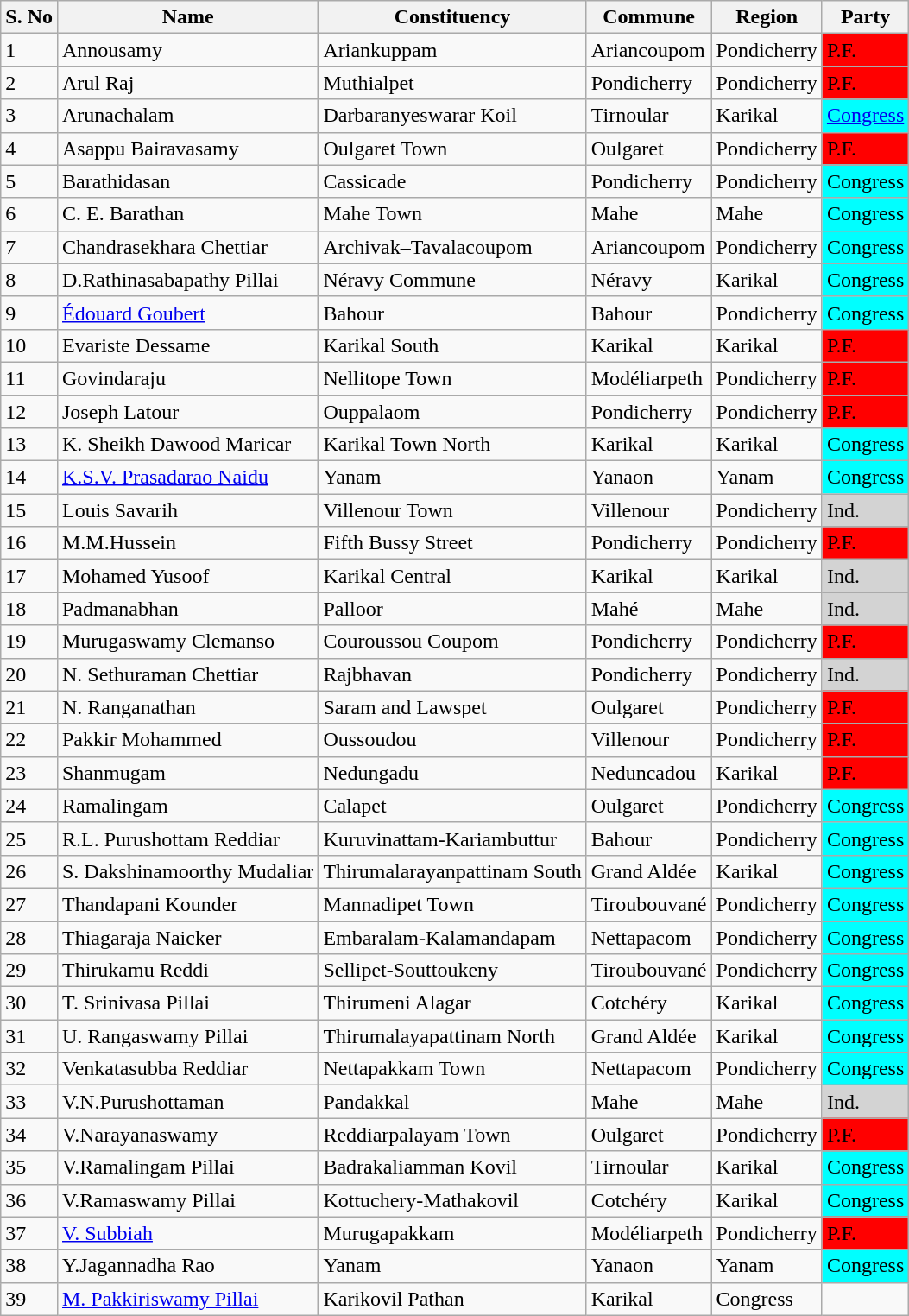<table class="wikitable sortable">
<tr>
<th>S. No</th>
<th>Name</th>
<th>Constituency</th>
<th>Commune</th>
<th>Region</th>
<th>Party</th>
</tr>
<tr>
<td>1</td>
<td>Annousamy</td>
<td>Ariankuppam</td>
<td>Ariancoupom</td>
<td>Pondicherry</td>
<td bgcolor=#FF0000>P.F.</td>
</tr>
<tr>
<td>2</td>
<td>Arul Raj</td>
<td>Muthialpet</td>
<td>Pondicherry</td>
<td>Pondicherry</td>
<td bgcolor=#FF0000>P.F.</td>
</tr>
<tr>
<td>3</td>
<td>Arunachalam</td>
<td>Darbaranyeswarar Koil</td>
<td>Tirnoular</td>
<td>Karikal</td>
<td bgcolor=#00FFFF><a href='#'>Congress</a></td>
</tr>
<tr>
<td>4</td>
<td>Asappu Bairavasamy</td>
<td>Oulgaret Town</td>
<td>Oulgaret</td>
<td>Pondicherry</td>
<td bgcolor=#FF0000>P.F.</td>
</tr>
<tr>
<td>5</td>
<td>Barathidasan</td>
<td>Cassicade</td>
<td>Pondicherry</td>
<td>Pondicherry</td>
<td bgcolor=#00FFFF>Congress</td>
</tr>
<tr>
<td>6</td>
<td>C. E. Barathan</td>
<td>Mahe Town</td>
<td>Mahe</td>
<td>Mahe</td>
<td bgcolor=#00FFFF>Congress</td>
</tr>
<tr>
<td>7</td>
<td>Chandrasekhara Chettiar</td>
<td>Archivak–Tavalacoupom</td>
<td>Ariancoupom</td>
<td>Pondicherry</td>
<td bgcolor=#00FFFF>Congress</td>
</tr>
<tr>
<td>8</td>
<td>D.Rathinasabapathy Pillai</td>
<td>Néravy Commune</td>
<td>Néravy</td>
<td>Karikal</td>
<td bgcolor=#00FFFF>Congress</td>
</tr>
<tr>
<td>9</td>
<td><a href='#'>Édouard Goubert</a></td>
<td>Bahour</td>
<td>Bahour</td>
<td>Pondicherry</td>
<td bgcolor=#00FFFF>Congress</td>
</tr>
<tr>
<td>10</td>
<td>Evariste Dessame</td>
<td>Karikal South</td>
<td>Karikal</td>
<td>Karikal</td>
<td bgcolor=#FF0000>P.F.</td>
</tr>
<tr>
<td>11</td>
<td>Govindaraju</td>
<td>Nellitope Town</td>
<td>Modéliarpeth</td>
<td>Pondicherry</td>
<td bgcolor=#FF0000>P.F.</td>
</tr>
<tr>
<td>12</td>
<td>Joseph Latour</td>
<td>Ouppalaom</td>
<td>Pondicherry</td>
<td>Pondicherry</td>
<td bgcolor=#FF0000>P.F.</td>
</tr>
<tr>
<td>13</td>
<td>K. Sheikh Dawood Maricar</td>
<td>Karikal Town North</td>
<td>Karikal</td>
<td>Karikal</td>
<td bgcolor=#00FFFF>Congress</td>
</tr>
<tr>
<td>14</td>
<td><a href='#'>K.S.V. Prasadarao Naidu</a></td>
<td>Yanam</td>
<td>Yanaon</td>
<td>Yanam</td>
<td bgcolor=#00FFFF>Congress</td>
</tr>
<tr>
<td>15</td>
<td>Louis Savarih</td>
<td>Villenour Town</td>
<td>Villenour</td>
<td>Pondicherry</td>
<td bgcolor=#D3D3D3>Ind.</td>
</tr>
<tr>
<td>16</td>
<td>M.M.Hussein</td>
<td>Fifth Bussy Street</td>
<td>Pondicherry</td>
<td>Pondicherry</td>
<td bgcolor=#FF0000>P.F.</td>
</tr>
<tr>
<td>17</td>
<td>Mohamed Yusoof</td>
<td>Karikal Central</td>
<td>Karikal</td>
<td>Karikal</td>
<td bgcolor=#D3D3D3>Ind.</td>
</tr>
<tr>
<td>18</td>
<td>Padmanabhan</td>
<td>Palloor</td>
<td>Mahé</td>
<td>Mahe</td>
<td bgcolor=#D3D3D3>Ind.</td>
</tr>
<tr>
<td>19</td>
<td>Murugaswamy Clemanso</td>
<td>Couroussou Coupom</td>
<td>Pondicherry</td>
<td>Pondicherry</td>
<td bgcolor=#FF0000>P.F.</td>
</tr>
<tr>
<td>20</td>
<td>N. Sethuraman Chettiar</td>
<td>Rajbhavan</td>
<td>Pondicherry</td>
<td>Pondicherry</td>
<td bgcolor=#D3D3D3>Ind.</td>
</tr>
<tr>
<td>21</td>
<td>N. Ranganathan</td>
<td>Saram and Lawspet</td>
<td>Oulgaret</td>
<td>Pondicherry</td>
<td bgcolor=#FF0000>P.F.</td>
</tr>
<tr>
<td>22</td>
<td>Pakkir Mohammed</td>
<td>Oussoudou</td>
<td>Villenour</td>
<td>Pondicherry</td>
<td bgcolor=#FF0000>P.F.</td>
</tr>
<tr>
<td>23</td>
<td>Shanmugam</td>
<td>Nedungadu</td>
<td>Neduncadou</td>
<td>Karikal</td>
<td bgcolor=#FF0000>P.F.</td>
</tr>
<tr>
<td>24</td>
<td>Ramalingam</td>
<td>Calapet</td>
<td>Oulgaret</td>
<td>Pondicherry</td>
<td bgcolor=#00FFFF>Congress</td>
</tr>
<tr>
<td>25</td>
<td>R.L. Purushottam Reddiar</td>
<td>Kuruvinattam-Kariambuttur</td>
<td>Bahour</td>
<td>Pondicherry</td>
<td bgcolor=#00FFFF>Congress</td>
</tr>
<tr>
<td>26</td>
<td>S. Dakshinamoorthy Mudaliar</td>
<td>Thirumalarayanpattinam South</td>
<td>Grand Aldée</td>
<td>Karikal</td>
<td bgcolor=#00FFFF>Congress</td>
</tr>
<tr>
<td>27</td>
<td>Thandapani Kounder</td>
<td>Mannadipet Town</td>
<td>Tiroubouvané</td>
<td>Pondicherry</td>
<td bgcolor=#00FFFF>Congress</td>
</tr>
<tr>
<td>28</td>
<td>Thiagaraja Naicker</td>
<td>Embaralam-Kalamandapam</td>
<td>Nettapacom</td>
<td>Pondicherry</td>
<td bgcolor=#00FFFF>Congress</td>
</tr>
<tr>
<td>29</td>
<td>Thirukamu Reddi</td>
<td>Sellipet-Souttoukeny</td>
<td>Tiroubouvané</td>
<td>Pondicherry</td>
<td bgcolor=#00FFFF>Congress</td>
</tr>
<tr>
<td>30</td>
<td>T. Srinivasa Pillai</td>
<td>Thirumeni Alagar</td>
<td>Cotchéry</td>
<td>Karikal</td>
<td bgcolor=#00FFFF>Congress</td>
</tr>
<tr>
<td>31</td>
<td>U. Rangaswamy Pillai</td>
<td>Thirumalayapattinam North</td>
<td>Grand Aldée</td>
<td>Karikal</td>
<td bgcolor=#00FFFF>Congress</td>
</tr>
<tr>
<td>32</td>
<td>Venkatasubba Reddiar</td>
<td>Nettapakkam Town</td>
<td>Nettapacom</td>
<td>Pondicherry</td>
<td bgcolor=#00FFFF>Congress</td>
</tr>
<tr>
<td>33</td>
<td>V.N.Purushottaman</td>
<td>Pandakkal</td>
<td>Mahe</td>
<td>Mahe</td>
<td bgcolor=#D3D3D3>Ind.</td>
</tr>
<tr>
<td>34</td>
<td>V.Narayanaswamy</td>
<td>Reddiarpalayam Town</td>
<td>Oulgaret</td>
<td>Pondicherry</td>
<td bgcolor=#FF0000>P.F.</td>
</tr>
<tr>
<td>35</td>
<td>V.Ramalingam Pillai</td>
<td>Badrakaliamman Kovil</td>
<td>Tirnoular</td>
<td>Karikal</td>
<td bgcolor=#00FFFF>Congress</td>
</tr>
<tr>
<td>36</td>
<td>V.Ramaswamy Pillai</td>
<td>Kottuchery-Mathakovil</td>
<td>Cotchéry</td>
<td>Karikal</td>
<td bgcolor=#00FFFF>Congress</td>
</tr>
<tr>
<td>37</td>
<td><a href='#'>V. Subbiah</a></td>
<td>Murugapakkam</td>
<td>Modéliarpeth</td>
<td>Pondicherry</td>
<td bgcolor=#FF0000>P.F.</td>
</tr>
<tr>
<td>38</td>
<td>Y.Jagannadha Rao</td>
<td>Yanam</td>
<td>Yanaon</td>
<td>Yanam</td>
<td bgcolor=#00FFFF>Congress</td>
</tr>
<tr>
<td>39</td>
<td><a href='#'>M. Pakkiriswamy Pillai</a></td>
<td>Karikovil Pathan</td>
<td>Karikal</td>
<td>Congress</td>
</tr>
</table>
